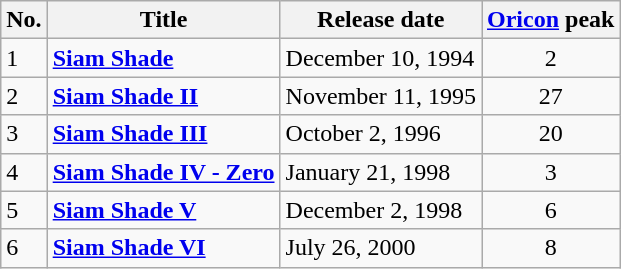<table class="wikitable">
<tr>
<th>No.</th>
<th>Title</th>
<th>Release date</th>
<th><a href='#'>Oricon</a> peak</th>
</tr>
<tr>
<td>1</td>
<td><strong><a href='#'>Siam Shade</a></strong></td>
<td>December 10, 1994</td>
<td style="text-align:center;">2</td>
</tr>
<tr>
<td>2</td>
<td><strong><a href='#'>Siam Shade II</a></strong></td>
<td>November 11, 1995</td>
<td style="text-align:center;">27</td>
</tr>
<tr>
<td>3</td>
<td><strong><a href='#'>Siam Shade III</a></strong></td>
<td>October 2, 1996</td>
<td style="text-align:center;">20</td>
</tr>
<tr>
<td>4</td>
<td><strong><a href='#'>Siam Shade IV - Zero</a></strong></td>
<td>January 21, 1998</td>
<td style="text-align:center;">3</td>
</tr>
<tr>
<td>5</td>
<td><strong><a href='#'>Siam Shade V</a></strong></td>
<td>December 2, 1998</td>
<td style="text-align:center;">6</td>
</tr>
<tr>
<td>6</td>
<td><strong><a href='#'>Siam Shade VI</a></strong></td>
<td>July 26, 2000</td>
<td style="text-align:center;">8</td>
</tr>
</table>
